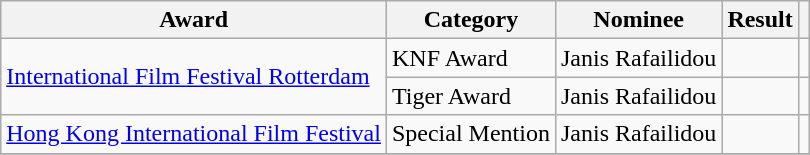<table class="wikitable sortable">
<tr>
<th>Award</th>
<th>Category</th>
<th>Nominee</th>
<th>Result</th>
<th class="unsortable"></th>
</tr>
<tr>
<td rowspan=2><a href='#'>International Film Festival Rotterdam</a></td>
<td>KNF Award</td>
<td>Janis Rafailidou</td>
<td></td>
<td></td>
</tr>
<tr>
<td>Tiger Award</td>
<td>Janis Rafailidou</td>
<td></td>
<td></td>
</tr>
<tr>
<td><a href='#'>Hong Kong International Film Festival</a></td>
<td>Special Mention</td>
<td>Janis Rafailidou</td>
<td></td>
<td></td>
</tr>
<tr>
</tr>
</table>
